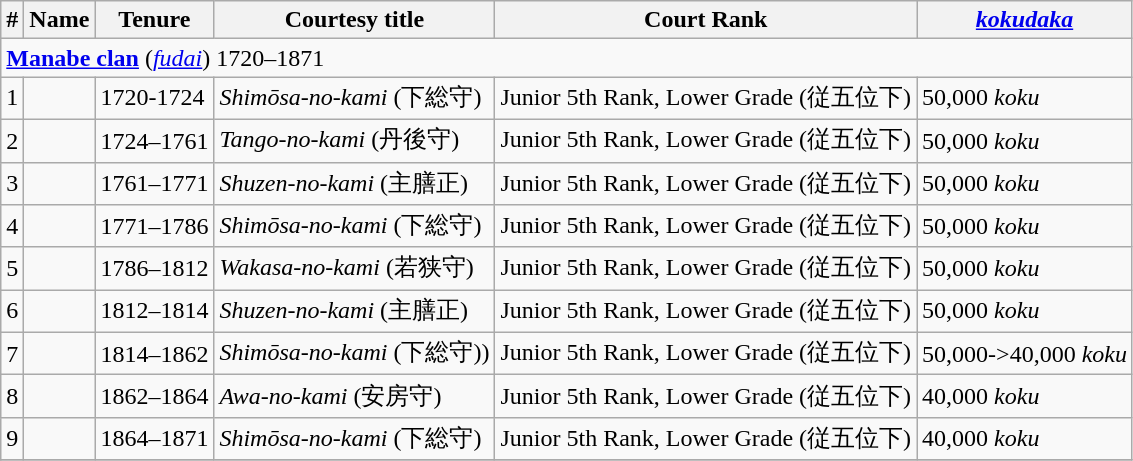<table class=wikitable>
<tr>
<th>#</th>
<th>Name</th>
<th>Tenure</th>
<th>Courtesy title</th>
<th>Court Rank</th>
<th><em><a href='#'>kokudaka</a></em></th>
</tr>
<tr>
<td colspan=6> <strong><a href='#'>Manabe clan</a></strong> (<em><a href='#'>fudai</a></em>) 1720–1871</td>
</tr>
<tr>
<td>1</td>
<td></td>
<td>1720-1724</td>
<td><em>Shimōsa-no-kami</em> (下総守)</td>
<td>Junior 5th Rank, Lower Grade (従五位下)</td>
<td>50,000 <em>koku</em></td>
</tr>
<tr>
<td>2</td>
<td></td>
<td>1724–1761</td>
<td><em>Tango-no-kami</em> (丹後守)</td>
<td>Junior 5th Rank, Lower Grade (従五位下)</td>
<td>50,000 <em>koku</em></td>
</tr>
<tr>
<td>3</td>
<td></td>
<td>1761–1771</td>
<td><em>Shuzen-no-kami</em> (主膳正)</td>
<td>Junior 5th Rank, Lower Grade (従五位下)</td>
<td>50,000 <em>koku</em></td>
</tr>
<tr>
<td>4</td>
<td></td>
<td>1771–1786</td>
<td><em>Shimōsa-no-kami</em> (下総守)</td>
<td>Junior 5th Rank, Lower Grade (従五位下)</td>
<td>50,000 <em>koku</em></td>
</tr>
<tr>
<td>5</td>
<td></td>
<td>1786–1812</td>
<td><em>Wakasa-no-kami</em> (若狭守)</td>
<td>Junior 5th Rank, Lower Grade (従五位下)</td>
<td>50,000 <em>koku</em></td>
</tr>
<tr>
<td>6</td>
<td></td>
<td>1812–1814</td>
<td><em>Shuzen-no-kami</em> (主膳正)</td>
<td>Junior 5th Rank, Lower Grade (従五位下)</td>
<td>50,000 <em>koku</em></td>
</tr>
<tr>
<td>7</td>
<td></td>
<td>1814–1862</td>
<td><em>Shimōsa-no-kami</em> (下総守))</td>
<td>Junior 5th Rank, Lower Grade (従五位下)</td>
<td>50,000->40,000 <em>koku</em></td>
</tr>
<tr>
<td>8</td>
<td></td>
<td>1862–1864</td>
<td><em>Awa-no-kami</em> (安房守)</td>
<td>Junior 5th Rank, Lower Grade (従五位下)</td>
<td>40,000 <em>koku</em></td>
</tr>
<tr>
<td>9</td>
<td></td>
<td>1864–1871</td>
<td><em>Shimōsa-no-kami</em> (下総守)</td>
<td>Junior 5th Rank, Lower Grade (従五位下)</td>
<td>40,000 <em>koku</em></td>
</tr>
<tr>
</tr>
</table>
